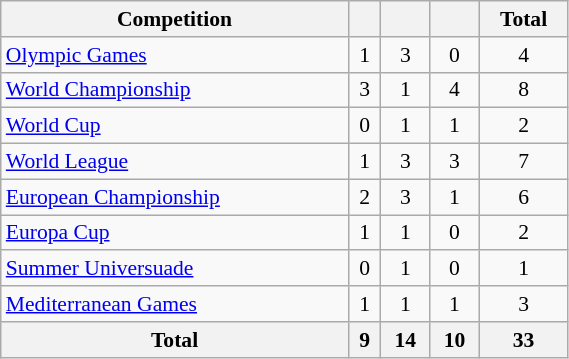<table class="wikitable" width=30% style="font-size:90%; text-align:center;">
<tr>
<th>Competition</th>
<th></th>
<th></th>
<th></th>
<th>Total</th>
</tr>
<tr>
<td align=left><a href='#'>Olympic Games</a></td>
<td>1</td>
<td>3</td>
<td>0</td>
<td>4</td>
</tr>
<tr>
<td align=left><a href='#'>World Championship</a></td>
<td>3</td>
<td>1</td>
<td>4</td>
<td>8</td>
</tr>
<tr>
<td align=left><a href='#'>World Cup</a></td>
<td>0</td>
<td>1</td>
<td>1</td>
<td>2</td>
</tr>
<tr>
<td align=left><a href='#'>World League</a></td>
<td>1</td>
<td>3</td>
<td>3</td>
<td>7</td>
</tr>
<tr>
<td align=left><a href='#'>European Championship</a></td>
<td>2</td>
<td>3</td>
<td>1</td>
<td>6</td>
</tr>
<tr>
<td align=left><a href='#'>Europa Cup</a></td>
<td>1</td>
<td>1</td>
<td>0</td>
<td>2</td>
</tr>
<tr>
<td align=left><a href='#'>Summer Universuade</a></td>
<td>0</td>
<td>1</td>
<td>0</td>
<td>1</td>
</tr>
<tr>
<td align=left><a href='#'>Mediterranean Games</a></td>
<td>1</td>
<td>1</td>
<td>1</td>
<td>3</td>
</tr>
<tr>
<th>Total</th>
<th>9</th>
<th>14</th>
<th>10</th>
<th>33</th>
</tr>
</table>
